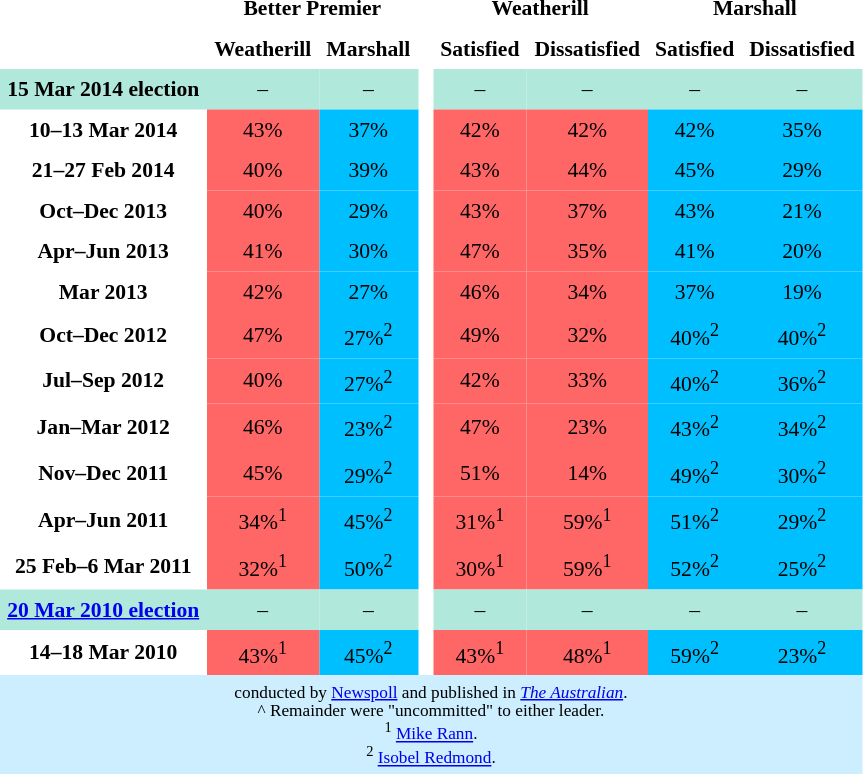<table class="toccolours" cellpadding="5" cellspacing="0" style="float:right; margin-right:.5em; margin-top:.4em; font-size:90%; text-align:center;">
<tr>
</tr>
<tr>
<th></th>
<th style="background:#;" colspan="2">Better Premier</th>
<th></th>
<th style="background:#;" colspan="2">Weatherill</th>
<th style="background:#;" colspan="2">Marshall</th>
<th></th>
</tr>
<tr>
<th></th>
<th>Weatherill</th>
<th>Marshall</th>
<th></th>
<th style="background:#;">Satisfied</th>
<th style="background:#;">Dissatisfied</th>
<th style="background:#;">Satisfied</th>
<th style="background:#;">Dissatisfied</th>
</tr>
<tr>
<th style="background:#b0e9db;">15 Mar 2014 election</th>
<td style="background:#b0e9db;">–</td>
<td style="background:#b0e9db;">–</td>
<td></td>
<td style="background:#b0e9db;">–</td>
<td style="background:#b0e9db;">–</td>
<td style="background:#b0e9db;">–</td>
<td style="background:#b0e9db;">–</td>
</tr>
<tr>
<th>10–13 Mar 2014</th>
<td style="background:#f66;">43%</td>
<td style="background:#00bfff;">37%</td>
<td></td>
<td style="background:#f66;">42%</td>
<td style="background:#f66;">42%</td>
<td style="background:#00bfff;">42%</td>
<td style="background:#00bfff;">35%</td>
</tr>
<tr>
<th>21–27 Feb 2014</th>
<td style="background:#f66;">40%</td>
<td style="background:#00bfff;">39%</td>
<td></td>
<td style="background:#f66;">43%</td>
<td style="background:#f66;">44%</td>
<td style="background:#00bfff;">45%</td>
<td style="background:#00bfff;">29%</td>
</tr>
<tr>
<th>Oct–Dec 2013</th>
<td style="background:#f66;">40%</td>
<td style="background:#00bfff;">29%</td>
<td></td>
<td style="background:#f66;">43%</td>
<td style="background:#f66;">37%</td>
<td style="background:#00bfff;">43%</td>
<td style="background:#00bfff;">21%</td>
</tr>
<tr>
<th>Apr–Jun 2013</th>
<td style="background:#f66;">41%</td>
<td style="background:#00bfff;">30%</td>
<td></td>
<td style="background:#f66;">47%</td>
<td style="background:#f66;">35%</td>
<td style="background:#00bfff;">41%</td>
<td style="background:#00bfff;">20%</td>
</tr>
<tr>
<th>Mar 2013</th>
<td style="background:#f66;">42%</td>
<td style="background:#00bfff;">27%</td>
<td></td>
<td style="background:#f66;">46%</td>
<td style="background:#f66;">34%</td>
<td style="background:#00bfff;">37%</td>
<td style="background:#00bfff;">19%</td>
</tr>
<tr>
<th>Oct–Dec 2012</th>
<td style="background:#f66;">47%</td>
<td style="background:#00bfff;">27%<sup>2</sup></td>
<td></td>
<td style="background:#f66;">49%</td>
<td style="background:#f66;">32%</td>
<td style="background:#00bfff;">40%<sup>2</sup></td>
<td style="background:#00bfff;">40%<sup>2</sup></td>
</tr>
<tr>
<th>Jul–Sep 2012</th>
<td style="background:#f66;">40%</td>
<td style="background:#00bfff;">27%<sup>2</sup></td>
<td></td>
<td style="background:#f66;">42%</td>
<td style="background:#f66;">33%</td>
<td style="background:#00bfff;">40%<sup>2</sup></td>
<td style="background:#00bfff;">36%<sup>2</sup></td>
</tr>
<tr>
<th>Jan–Mar 2012</th>
<td style="background:#f66;">46%</td>
<td style="background:#00bfff;">23%<sup>2</sup></td>
<td></td>
<td style="background:#f66;">47%</td>
<td style="background:#f66;">23%</td>
<td style="background:#00bfff;">43%<sup>2</sup></td>
<td style="background:#00bfff;">34%<sup>2</sup></td>
</tr>
<tr>
<th>Nov–Dec 2011</th>
<td style="background:#f66;">45%</td>
<td style="background:#00bfff;">29%<sup>2</sup></td>
<td></td>
<td style="background:#f66;">51%</td>
<td style="background:#f66;">14%</td>
<td style="background:#00bfff;">49%<sup>2</sup></td>
<td style="background:#00bfff;">30%<sup>2</sup></td>
</tr>
<tr>
<th>Apr–Jun 2011</th>
<td style="background:#f66;">34%<sup>1</sup></td>
<td style="background:#00bfff;">45%<sup>2</sup></td>
<td></td>
<td style="background:#f66;">31%<sup>1</sup></td>
<td style="background:#f66;">59%<sup>1</sup></td>
<td style="background:#00bfff;">51%<sup>2</sup></td>
<td style="background:#00bfff;">29%<sup>2</sup></td>
</tr>
<tr>
<th>25 Feb–6 Mar 2011</th>
<td style="background:#f66;">32%<sup>1</sup></td>
<td style="background:#00bfff;">50%<sup>2</sup></td>
<td></td>
<td style="background:#f66;">30%<sup>1</sup></td>
<td style="background:#f66;">59%<sup>1</sup></td>
<td style="background:#00bfff;">52%<sup>2</sup></td>
<td style="background:#00bfff;">25%<sup>2</sup></td>
</tr>
<tr>
<th style="background:#b0e9db;"><a href='#'>20 Mar 2010 election</a></th>
<td style="background:#b0e9db;">–</td>
<td style="background:#b0e9db;">–</td>
<td></td>
<td style="background:#b0e9db;">–</td>
<td style="background:#b0e9db;">–</td>
<td style="background:#b0e9db;">–</td>
<td style="background:#b0e9db;">–</td>
</tr>
<tr>
<th>14–18 Mar 2010</th>
<td style="background:#f66;">43%<sup>1</sup></td>
<td style="background:#00bfff;">45%<sup>2</sup></td>
<td></td>
<td style="background:#f66;">43%<sup>1</sup></td>
<td style="background:#f66;">48%<sup>1</sup></td>
<td style="background:#00bfff;">59%<sup>2</sup></td>
<td style="background:#00bfff;">23%<sup>2</sup></td>
</tr>
<tr>
<td colspan="8" style="font-size:80%; background:#cef; text-align:center;"> conducted by <a href='#'>Newspoll</a> and published in <em><a href='#'>The Australian</a></em>.<br>^ Remainder were "uncommitted" to either leader.<br><sup>1</sup> <a href='#'>Mike Rann</a>.<br><sup>2</sup> <a href='#'>Isobel Redmond</a>.</td>
</tr>
</table>
